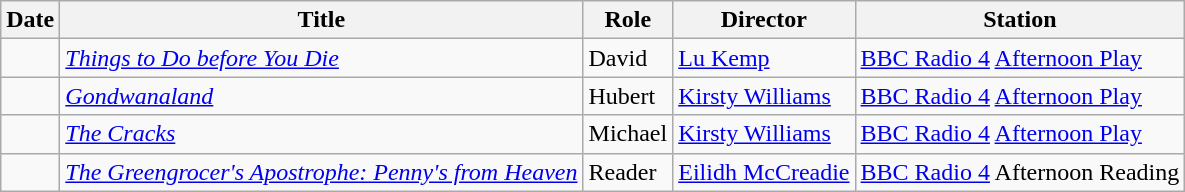<table class="wikitable sortable">
<tr>
<th>Date</th>
<th>Title</th>
<th>Role</th>
<th>Director</th>
<th>Station</th>
</tr>
<tr>
<td></td>
<td><em><a href='#'>Things to Do before You Die</a></em></td>
<td>David</td>
<td><a href='#'>Lu Kemp</a></td>
<td><a href='#'>BBC Radio 4</a> <a href='#'>Afternoon Play</a></td>
</tr>
<tr>
<td></td>
<td><em><a href='#'>Gondwanaland</a></em></td>
<td>Hubert</td>
<td><a href='#'>Kirsty Williams</a></td>
<td><a href='#'>BBC Radio 4</a> <a href='#'>Afternoon Play</a></td>
</tr>
<tr>
<td></td>
<td><em><a href='#'>The Cracks</a></em></td>
<td>Michael</td>
<td><a href='#'>Kirsty Williams</a></td>
<td><a href='#'>BBC Radio 4</a> <a href='#'>Afternoon Play</a></td>
</tr>
<tr>
<td></td>
<td><em><a href='#'>The Greengrocer's Apostrophe: Penny's from Heaven</a></em></td>
<td>Reader</td>
<td><a href='#'>Eilidh McCreadie</a></td>
<td><a href='#'>BBC Radio 4</a> Afternoon Reading</td>
</tr>
</table>
